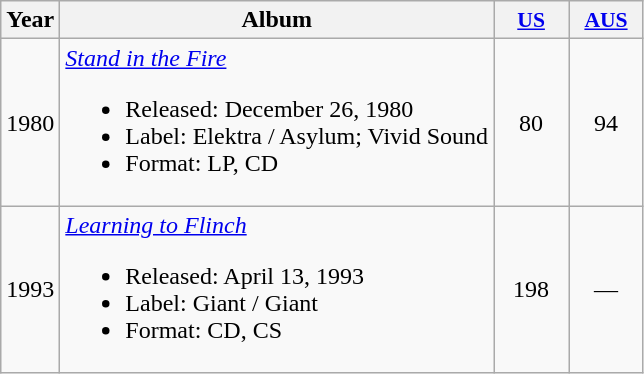<table class="wikitable">
<tr>
<th>Year</th>
<th>Album</th>
<th style="width:3em;font-size:90%;"><a href='#'>US</a><br></th>
<th style="width:3em;font-size:90%;"><a href='#'>AUS</a><br></th>
</tr>
<tr>
<td>1980</td>
<td><em><a href='#'>Stand in the Fire</a></em><br><ul><li>Released: December 26, 1980</li><li>Label: Elektra / Asylum; Vivid Sound</li><li>Format: LP, CD</li></ul></td>
<td style="text-align:center;">80</td>
<td style="text-align:center;">94</td>
</tr>
<tr>
<td>1993</td>
<td><em><a href='#'>Learning to Flinch</a></em><br><ul><li>Released: April 13, 1993</li><li>Label: Giant / Giant</li><li>Format: CD, CS</li></ul></td>
<td style="text-align:center;">198</td>
<td style="text-align:center;">—</td>
</tr>
</table>
